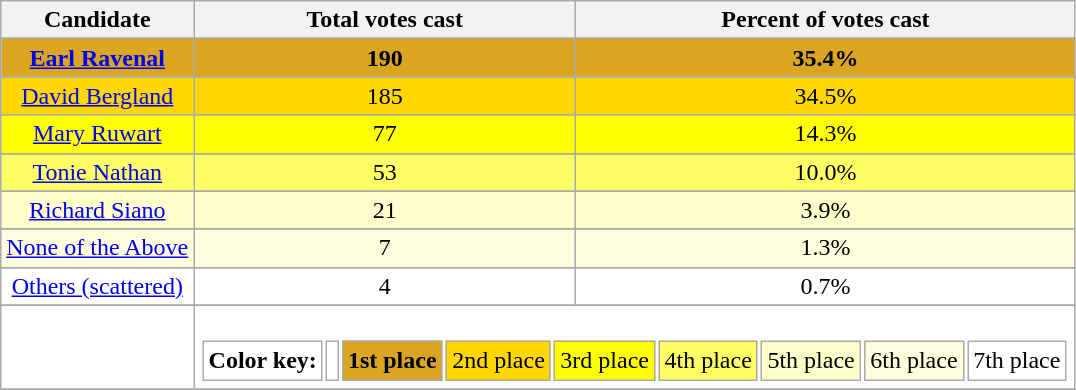<table class="wikitable" style="text-align:center;">
<tr>
<th>Candidate</th>
<th>Total votes cast</th>
<th>Percent of votes cast</th>
</tr>
<tr>
</tr>
<tr bgcolor="Goldenrod">
<td><strong><a href='#'>Earl Ravenal</a></strong></td>
<td bgcolor="Goldenrod"><strong>190</strong></td>
<td><strong>35.4%</strong></td>
</tr>
<tr>
</tr>
<tr bgcolor="Gold">
<td><a href='#'>David Bergland</a></td>
<td bgcolor="Gold">185</td>
<td>34.5%</td>
</tr>
<tr>
</tr>
<tr bgcolor="Yellow">
<td><a href='#'>Mary Ruwart</a></td>
<td bgcolor="Yellow">77</td>
<td>14.3%</td>
</tr>
<tr>
</tr>
<tr bgcolor="FFFF66">
<td><a href='#'>Tonie Nathan</a></td>
<td bgcolor="FFFF66">53</td>
<td>10.0%</td>
</tr>
<tr>
</tr>
<tr bgcolor="#FFFFCC">
<td><a href='#'>Richard Siano</a></td>
<td bgcolor="#FFFFCC">21</td>
<td>3.9%</td>
</tr>
<tr>
</tr>
<tr bgcolor="LightYellow">
<td><a href='#'>None of the Above</a></td>
<td bgcolor="LightYellow">7</td>
<td>1.3%</td>
</tr>
<tr>
</tr>
<tr bgcolor="White">
<td><a href='#'>Others (scattered)</a></td>
<td bgcolor="White">4</td>
<td>0.7%</td>
</tr>
<tr>
</tr>
<tr bgcolor="#FFFFFF">
<td></td>
<td colspan="5"><br><table align="left">
<tr>
<td><strong>Color key:</strong></td>
<td></td>
<td bgcolor="Goldenrod"><strong>1st place</strong></td>
<td bgcolor="Gold">2nd place</td>
<td bgcolor="Yellow">3rd place</td>
<td bgcolor="#FFFF66">4th place</td>
<td bgcolor="#FFFFCC">5th place</td>
<td bgcolor="LightYellow">6th place</td>
<td bgcolor="White">7th place</td>
</tr>
</table>
</td>
</tr>
<tr>
</tr>
<tr>
</tr>
</table>
